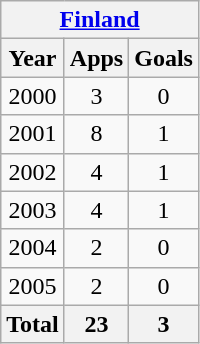<table class=wikitable style=text-align:center>
<tr>
<th colspan=4><a href='#'>Finland</a></th>
</tr>
<tr>
<th>Year</th>
<th>Apps</th>
<th>Goals</th>
</tr>
<tr>
<td>2000</td>
<td>3</td>
<td>0</td>
</tr>
<tr>
<td>2001</td>
<td>8</td>
<td>1</td>
</tr>
<tr>
<td>2002</td>
<td>4</td>
<td>1</td>
</tr>
<tr>
<td>2003</td>
<td>4</td>
<td>1</td>
</tr>
<tr>
<td>2004</td>
<td>2</td>
<td>0</td>
</tr>
<tr>
<td>2005</td>
<td>2</td>
<td>0</td>
</tr>
<tr>
<th colspan=1>Total</th>
<th>23</th>
<th>3</th>
</tr>
</table>
